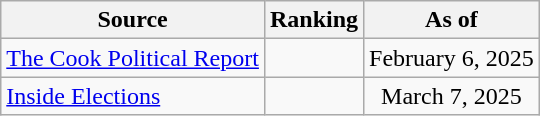<table class="wikitable" style="text-align:center">
<tr>
<th>Source</th>
<th>Ranking</th>
<th>As of</th>
</tr>
<tr>
<td align=left><a href='#'>The Cook Political Report</a></td>
<td></td>
<td>February 6, 2025</td>
</tr>
<tr>
<td align=left><a href='#'>Inside Elections</a></td>
<td></td>
<td>March 7, 2025</td>
</tr>
</table>
